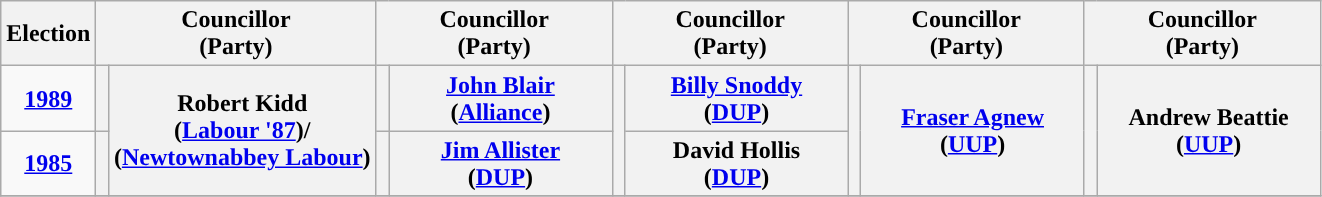<table class="wikitable" style="text-align:center">
<tr>
<th scope="col" width="50">Election</th>
<th scope="col" width="150" colspan = "2">Councillor<br> (Party)</th>
<th scope="col" width="150" colspan = "2">Councillor<br> (Party)</th>
<th scope="col" width="150" colspan = "2">Councillor<br> (Party)</th>
<th scope="col" width="150" colspan = "2">Councillor<br> (Party)</th>
<th scope="col" width="150" colspan = "2">Councillor<br> (Party)</th>
</tr>
<tr>
<td><strong><a href='#'>1989</a></strong></td>
<th rowspan="1" width="1" style="background-color: "></th>
<th rowspan = "2">Robert Kidd <br> (<a href='#'>Labour '87</a>)/ <br> (<a href='#'>Newtownabbey Labour</a>)</th>
<th rowspan="1" width="1" style="background-color: "></th>
<th rowspan = "1"><a href='#'>John Blair</a> <br> (<a href='#'>Alliance</a>)</th>
<th rowspan="2" width="1" style="background-color: "></th>
<th rowspan = "1"><a href='#'>Billy Snoddy</a> <br> (<a href='#'>DUP</a>)</th>
<th rowspan="2" width="1" style="background-color: "></th>
<th rowspan = "2"><a href='#'>Fraser Agnew</a> <br> (<a href='#'>UUP</a>)</th>
<th rowspan="2" width="1" style="background-color: "></th>
<th rowspan = "2">Andrew Beattie <br> (<a href='#'>UUP</a>)</th>
</tr>
<tr>
<td><strong><a href='#'>1985</a></strong></td>
<th rowspan="1" width="1" style="background-color: "></th>
<th rowspan="1" width="1" style="background-color: "></th>
<th rowspan = "1"><a href='#'>Jim Allister</a> <br> (<a href='#'>DUP</a>)</th>
<th rowspan = "1">David Hollis <br> (<a href='#'>DUP</a>)</th>
</tr>
<tr>
</tr>
</table>
